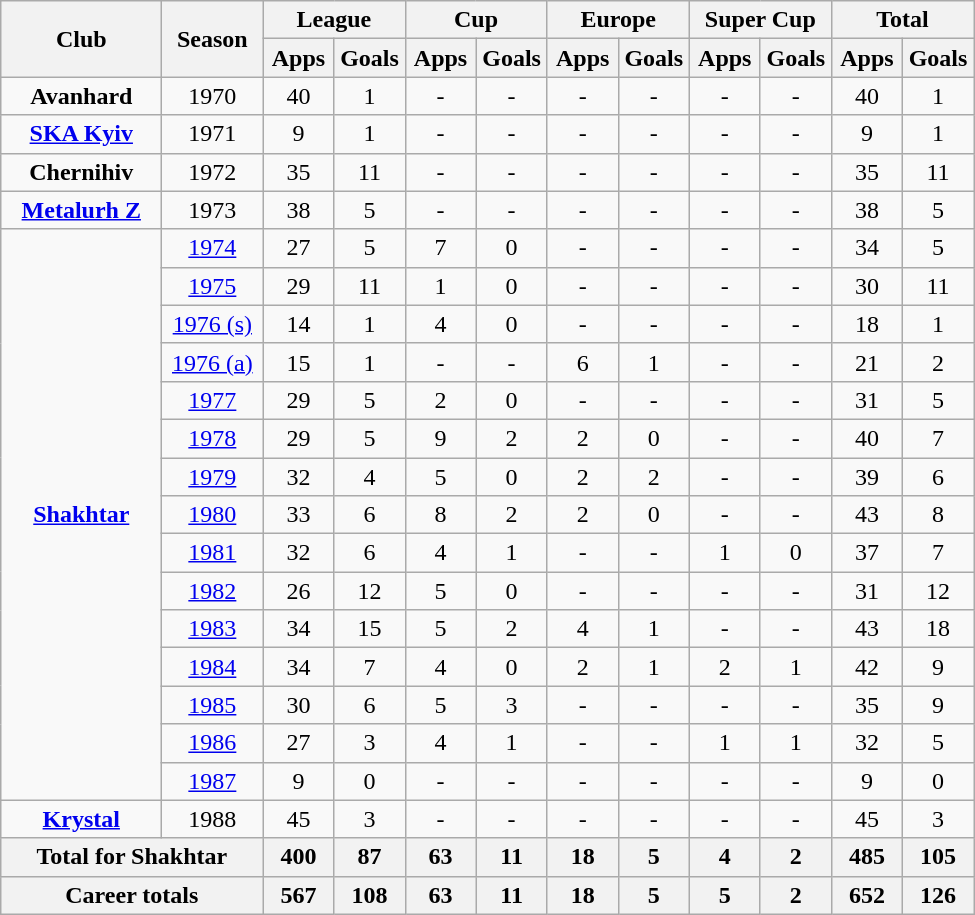<table class="wikitable" style="font-size:100%; text-align: center;">
<tr>
<th rowspan="2" width="100">Club</th>
<th rowspan="2" width="60">Season</th>
<th colspan="2">League</th>
<th colspan="2">Cup</th>
<th colspan="2">Europe</th>
<th colspan="2">Super Cup</th>
<th colspan="2">Total</th>
</tr>
<tr>
<th width="40">Apps</th>
<th width="40">Goals</th>
<th width="40">Apps</th>
<th width="40">Goals</th>
<th width="40">Apps</th>
<th width="40">Goals</th>
<th width="40">Apps</th>
<th width="40">Goals</th>
<th width="40">Apps</th>
<th width="40">Goals</th>
</tr>
<tr>
<td rowspan="1"><strong>Avanhard</strong></td>
<td>1970</td>
<td>40</td>
<td>1</td>
<td>-</td>
<td>-</td>
<td>-</td>
<td>-</td>
<td>-</td>
<td>-</td>
<td>40</td>
<td>1</td>
</tr>
<tr>
<td rowspan="1"><strong><a href='#'>SKA Kyiv</a></strong></td>
<td>1971</td>
<td>9</td>
<td>1</td>
<td>-</td>
<td>-</td>
<td>-</td>
<td>-</td>
<td>-</td>
<td>-</td>
<td>9</td>
<td>1</td>
</tr>
<tr>
<td rowspan="1"><strong>Chernihiv</strong></td>
<td>1972</td>
<td>35</td>
<td>11</td>
<td>-</td>
<td>-</td>
<td>-</td>
<td>-</td>
<td>-</td>
<td>-</td>
<td>35</td>
<td>11</td>
</tr>
<tr>
<td rowspan="1"><strong><a href='#'>Metalurh Z</a></strong></td>
<td>1973</td>
<td>38</td>
<td>5</td>
<td>-</td>
<td>-</td>
<td>-</td>
<td>-</td>
<td>-</td>
<td>-</td>
<td>38</td>
<td>5</td>
</tr>
<tr>
<td rowspan="15"><strong><a href='#'>Shakhtar</a></strong></td>
<td><a href='#'>1974</a></td>
<td>27</td>
<td>5</td>
<td>7</td>
<td>0</td>
<td>-</td>
<td>-</td>
<td>-</td>
<td>-</td>
<td>34</td>
<td>5</td>
</tr>
<tr>
<td><a href='#'>1975</a></td>
<td>29</td>
<td>11</td>
<td>1</td>
<td>0</td>
<td>-</td>
<td>-</td>
<td>-</td>
<td>-</td>
<td>30</td>
<td>11</td>
</tr>
<tr>
<td><a href='#'>1976 (s)</a></td>
<td>14</td>
<td>1</td>
<td>4</td>
<td>0</td>
<td>-</td>
<td>-</td>
<td>-</td>
<td>-</td>
<td>18</td>
<td>1</td>
</tr>
<tr>
<td><a href='#'>1976 (a)</a></td>
<td>15</td>
<td>1</td>
<td>-</td>
<td>-</td>
<td>6</td>
<td>1</td>
<td>-</td>
<td>-</td>
<td>21</td>
<td>2</td>
</tr>
<tr>
<td><a href='#'>1977</a></td>
<td>29</td>
<td>5</td>
<td>2</td>
<td>0</td>
<td>-</td>
<td>-</td>
<td>-</td>
<td>-</td>
<td>31</td>
<td>5</td>
</tr>
<tr>
<td><a href='#'>1978</a></td>
<td>29</td>
<td>5</td>
<td>9</td>
<td>2</td>
<td>2</td>
<td>0</td>
<td>-</td>
<td>-</td>
<td>40</td>
<td>7</td>
</tr>
<tr>
<td><a href='#'>1979</a></td>
<td>32</td>
<td>4</td>
<td>5</td>
<td>0</td>
<td>2</td>
<td>2</td>
<td>-</td>
<td>-</td>
<td>39</td>
<td>6</td>
</tr>
<tr>
<td><a href='#'>1980</a></td>
<td>33</td>
<td>6</td>
<td>8</td>
<td>2</td>
<td>2</td>
<td>0</td>
<td>-</td>
<td>-</td>
<td>43</td>
<td>8</td>
</tr>
<tr>
<td><a href='#'>1981</a></td>
<td>32</td>
<td>6</td>
<td>4</td>
<td>1</td>
<td>-</td>
<td>-</td>
<td>1</td>
<td>0</td>
<td>37</td>
<td>7</td>
</tr>
<tr>
<td><a href='#'>1982</a></td>
<td>26</td>
<td>12</td>
<td>5</td>
<td>0</td>
<td>-</td>
<td>-</td>
<td>-</td>
<td>-</td>
<td>31</td>
<td>12</td>
</tr>
<tr>
<td><a href='#'>1983</a></td>
<td>34</td>
<td>15</td>
<td>5</td>
<td>2</td>
<td>4</td>
<td>1</td>
<td>-</td>
<td>-</td>
<td>43</td>
<td>18</td>
</tr>
<tr>
<td><a href='#'>1984</a></td>
<td>34</td>
<td>7</td>
<td>4</td>
<td>0</td>
<td>2</td>
<td>1</td>
<td>2</td>
<td>1</td>
<td>42</td>
<td>9</td>
</tr>
<tr>
<td><a href='#'>1985</a></td>
<td>30</td>
<td>6</td>
<td>5</td>
<td>3</td>
<td>-</td>
<td>-</td>
<td>-</td>
<td>-</td>
<td>35</td>
<td>9</td>
</tr>
<tr>
<td><a href='#'>1986</a></td>
<td>27</td>
<td>3</td>
<td>4</td>
<td>1</td>
<td>-</td>
<td>-</td>
<td>1</td>
<td>1</td>
<td>32</td>
<td>5</td>
</tr>
<tr>
<td><a href='#'>1987</a></td>
<td>9</td>
<td>0</td>
<td>-</td>
<td>-</td>
<td>-</td>
<td>-</td>
<td>-</td>
<td>-</td>
<td>9</td>
<td>0</td>
</tr>
<tr>
<td rowspan="1"><strong><a href='#'>Krystal</a></strong></td>
<td>1988</td>
<td>45</td>
<td>3</td>
<td>-</td>
<td>-</td>
<td>-</td>
<td>-</td>
<td>-</td>
<td>-</td>
<td>45</td>
<td>3</td>
</tr>
<tr>
<th colspan="2">Total for Shakhtar</th>
<th>400</th>
<th>87</th>
<th>63</th>
<th>11</th>
<th>18</th>
<th>5</th>
<th>4</th>
<th>2</th>
<th>485</th>
<th>105</th>
</tr>
<tr>
<th colspan="2">Career totals</th>
<th>567</th>
<th>108</th>
<th>63</th>
<th>11</th>
<th>18</th>
<th>5</th>
<th>5</th>
<th>2</th>
<th>652</th>
<th>126</th>
</tr>
</table>
